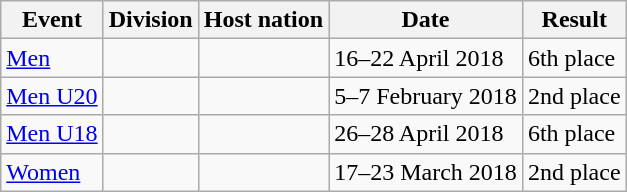<table class="wikitable">
<tr>
<th>Event</th>
<th>Division</th>
<th>Host nation</th>
<th>Date</th>
<th>Result</th>
</tr>
<tr>
<td><a href='#'>Men</a></td>
<td></td>
<td></td>
<td>16–22 April 2018</td>
<td>6th place <br> </td>
</tr>
<tr>
<td><a href='#'>Men U20</a></td>
<td></td>
<td></td>
<td>5–7 February 2018</td>
<td>2nd place <br> </td>
</tr>
<tr>
<td><a href='#'>Men U18</a></td>
<td></td>
<td></td>
<td>26–28 April 2018</td>
<td>6th place <br> </td>
</tr>
<tr>
<td><a href='#'>Women</a></td>
<td></td>
<td></td>
<td>17–23 March 2018</td>
<td>2nd place <br> </td>
</tr>
</table>
